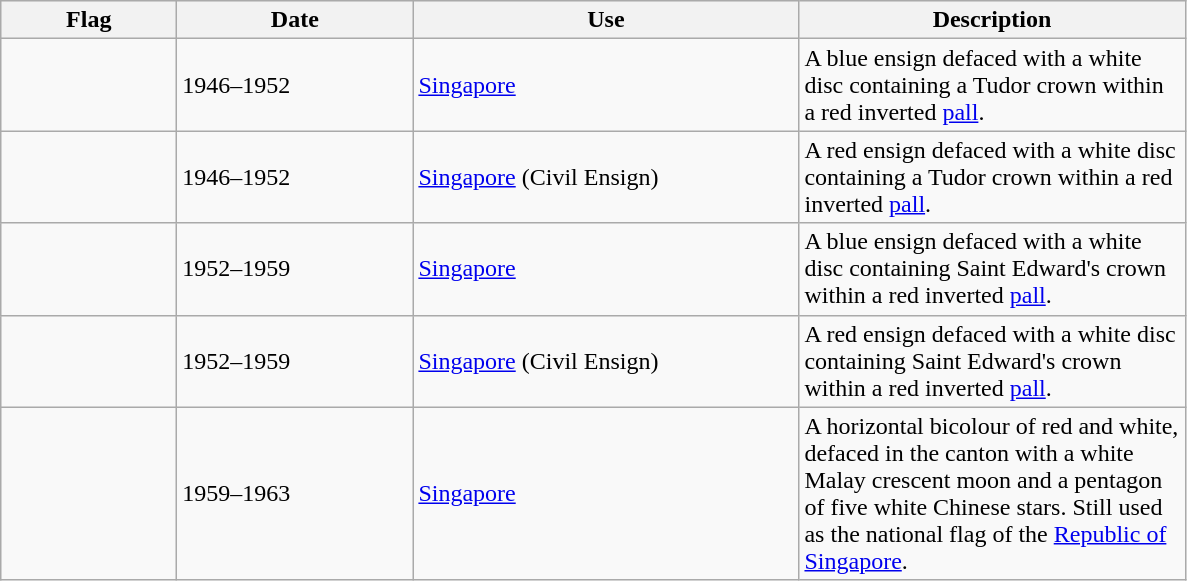<table class="wikitable">
<tr style="background:#efefef;">
<th style="width:110px;">Flag</th>
<th style="width:150px;">Date</th>
<th style="width:250px;">Use</th>
<th style="width:250px;">Description</th>
</tr>
<tr>
<td></td>
<td>1946–1952</td>
<td><a href='#'>Singapore</a></td>
<td>A blue ensign defaced with a white disc containing a Tudor crown within a red inverted <a href='#'>pall</a>.</td>
</tr>
<tr>
<td></td>
<td>1946–1952</td>
<td><a href='#'>Singapore</a> (Civil Ensign)</td>
<td>A red ensign defaced with a white disc containing a Tudor crown within a red inverted <a href='#'>pall</a>.</td>
</tr>
<tr>
<td></td>
<td>1952–1959</td>
<td><a href='#'>Singapore</a></td>
<td>A blue ensign defaced with a white disc containing Saint Edward's crown within a red inverted <a href='#'>pall</a>.</td>
</tr>
<tr>
<td></td>
<td>1952–1959</td>
<td><a href='#'>Singapore</a> (Civil Ensign)</td>
<td>A red ensign defaced with a white disc containing Saint Edward's crown within a red inverted <a href='#'>pall</a>.</td>
</tr>
<tr>
<td></td>
<td>1959–1963</td>
<td><a href='#'>Singapore</a></td>
<td>A horizontal bicolour of red and white, defaced in the canton with a white Malay crescent moon and a pentagon of five white Chinese stars. Still used as the national flag of the <a href='#'>Republic of Singapore</a>.</td>
</tr>
</table>
